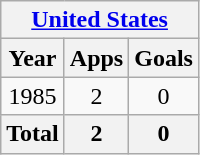<table class="wikitable" style="text-align:center">
<tr>
<th colspan=3><a href='#'>United States</a></th>
</tr>
<tr>
<th>Year</th>
<th>Apps</th>
<th>Goals</th>
</tr>
<tr>
<td>1985</td>
<td>2</td>
<td>0</td>
</tr>
<tr>
<th>Total</th>
<th>2</th>
<th>0</th>
</tr>
</table>
